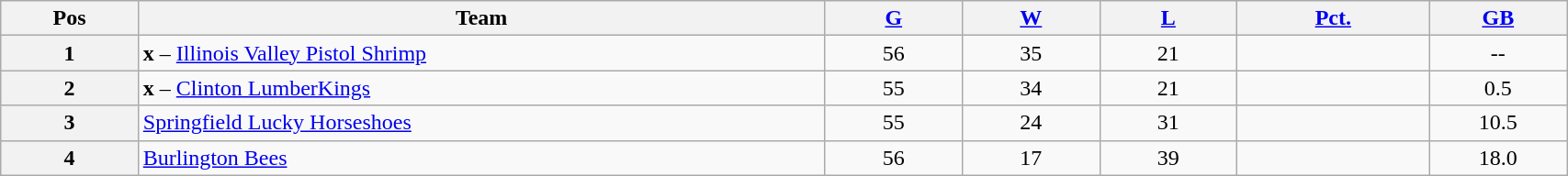<table class="wikitable plainrowheaders" width="90%" style="text-align:center;">
<tr>
<th scope="col" width="5%">Pos</th>
<th scope="col" width="25%">Team</th>
<th scope="col" width="5%"><a href='#'>G</a></th>
<th scope="col" width="5%"><a href='#'>W</a></th>
<th scope="col" width="5%"><a href='#'>L</a></th>
<th scope="col" width="7%"><a href='#'>Pct.</a></th>
<th scope="col" width="5%"><a href='#'>GB</a></th>
</tr>
<tr>
<th>1</th>
<td style="text-align:left;"><strong>x</strong> – <a href='#'>Illinois Valley Pistol Shrimp</a></td>
<td>56</td>
<td>35</td>
<td>21</td>
<td></td>
<td>--</td>
</tr>
<tr>
<th>2</th>
<td style="text-align:left;"><strong>x</strong> – <a href='#'>Clinton LumberKings</a></td>
<td>55</td>
<td>34</td>
<td>21</td>
<td></td>
<td>0.5</td>
</tr>
<tr>
<th>3</th>
<td style="text-align:left;"><a href='#'>Springfield Lucky Horseshoes</a></td>
<td>55</td>
<td>24</td>
<td>31</td>
<td></td>
<td>10.5</td>
</tr>
<tr>
<th>4</th>
<td style="text-align:left;"><a href='#'>Burlington Bees</a></td>
<td>56</td>
<td>17</td>
<td>39</td>
<td></td>
<td>18.0</td>
</tr>
</table>
